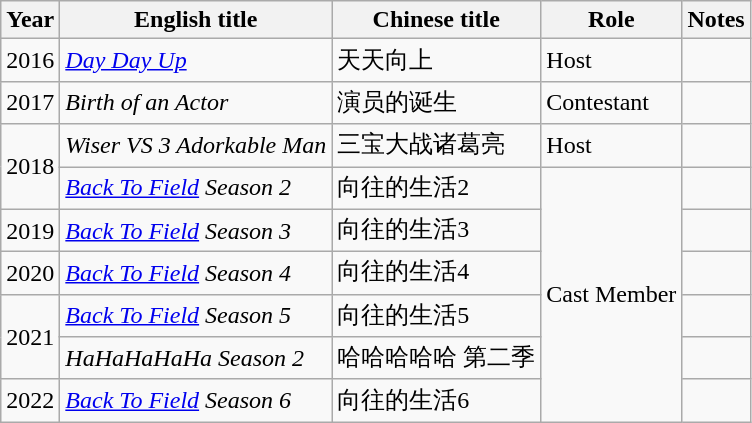<table class="wikitable">
<tr>
<th>Year</th>
<th>English title</th>
<th>Chinese title</th>
<th>Role</th>
<th>Notes</th>
</tr>
<tr>
<td>2016</td>
<td><em><a href='#'>Day Day Up</a></em></td>
<td>天天向上</td>
<td>Host</td>
<td></td>
</tr>
<tr>
<td>2017</td>
<td><em>Birth of an Actor</em></td>
<td>演员的诞生</td>
<td>Contestant</td>
<td></td>
</tr>
<tr>
<td rowspan=2>2018</td>
<td><em>Wiser VS 3 Adorkable Man</em></td>
<td>三宝大战诸葛亮</td>
<td>Host</td>
<td></td>
</tr>
<tr>
<td><em><a href='#'>Back To Field</a> Season 2</em></td>
<td>向往的生活2</td>
<td rowspan="6">Cast Member</td>
<td></td>
</tr>
<tr>
<td>2019</td>
<td><em><a href='#'>Back To Field</a> Season 3</em></td>
<td>向往的生活3</td>
<td></td>
</tr>
<tr>
<td>2020</td>
<td><em><a href='#'>Back To Field</a> Season 4</em></td>
<td>向往的生活4</td>
<td></td>
</tr>
<tr>
<td rowspan="2">2021</td>
<td><em><a href='#'>Back To Field</a> Season 5</em></td>
<td>向往的生活5</td>
<td></td>
</tr>
<tr>
<td><em>HaHaHaHaHa Season 2</em></td>
<td>哈哈哈哈哈 第二季</td>
<td></td>
</tr>
<tr>
<td>2022</td>
<td><em><a href='#'>Back To Field</a> Season 6</em></td>
<td>向往的生活6</td>
<td></td>
</tr>
</table>
